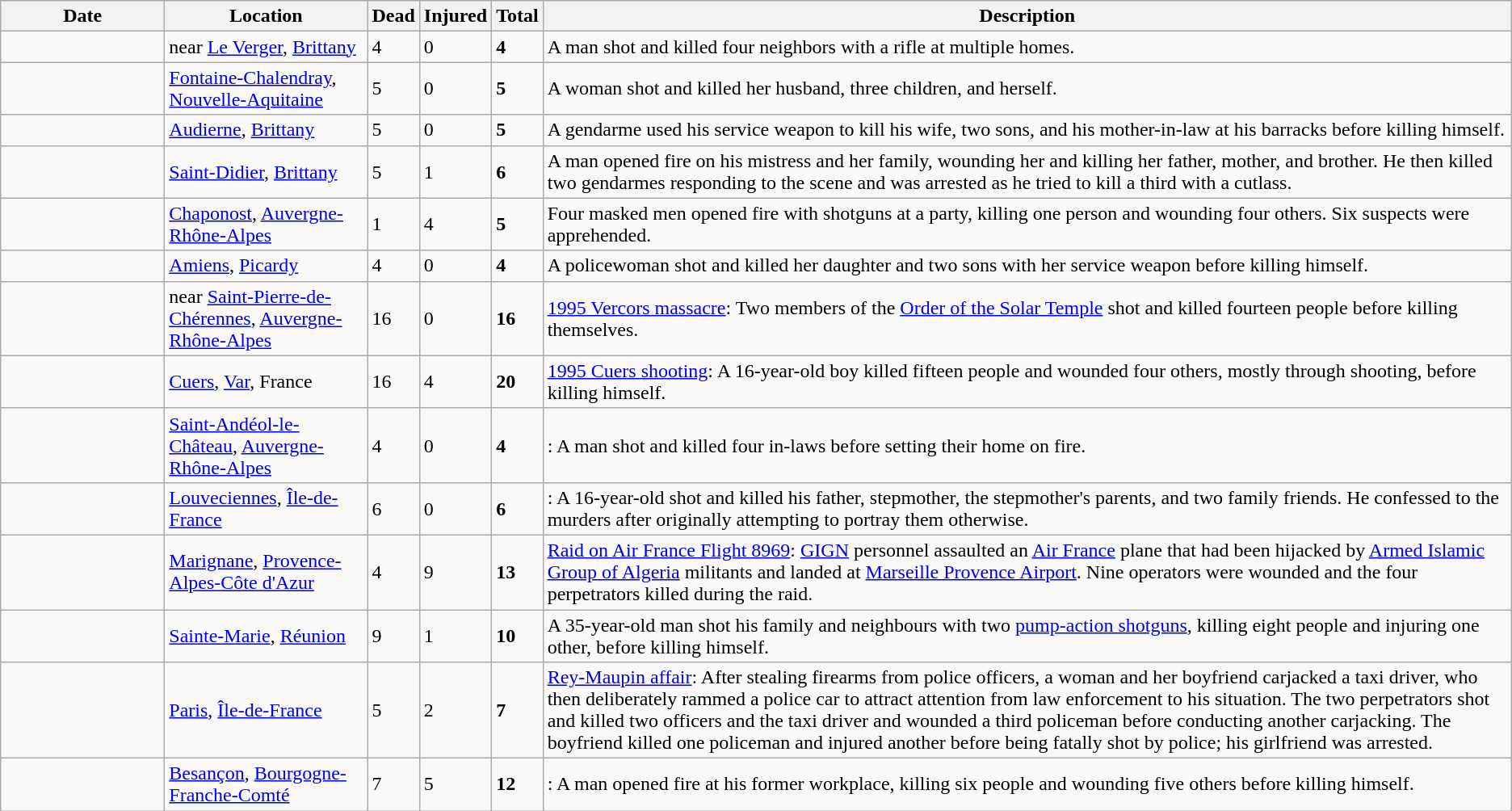<table class="wikitable sortable">
<tr>
<th scope="col" style="width: 8rem;">Date</th>
<th scope="col" style="width: 10rem;">Location</th>
<th data-sort-type=number>Dead</th>
<th data-sort-type=number>Injured</th>
<th data-sort-type=number>Total</th>
<th class=unsortable>Description</th>
</tr>
<tr>
<td></td>
<td>near <a href='#'>Le Verger</a>, <a href='#'>Brittany</a></td>
<td>4</td>
<td>0</td>
<td><strong>4</strong></td>
<td>A man shot and killed four neighbors with a rifle at multiple homes.</td>
</tr>
<tr>
<td></td>
<td><a href='#'>Fontaine-Chalendray</a>, <a href='#'>Nouvelle-Aquitaine</a></td>
<td>5</td>
<td>0</td>
<td><strong>5</strong></td>
<td>A woman shot and killed her husband, three children, and herself.</td>
</tr>
<tr>
<td></td>
<td><a href='#'>Audierne</a>, <a href='#'>Brittany</a></td>
<td>5</td>
<td>0</td>
<td><strong>5</strong></td>
<td>A gendarme used his service weapon to kill his wife, two sons, and his mother-in-law at his barracks before killing himself.</td>
</tr>
<tr>
<td></td>
<td><a href='#'>Saint-Didier</a>, <a href='#'>Brittany</a></td>
<td>5</td>
<td>1</td>
<td><strong>6</strong></td>
<td>A man opened fire on his mistress and her family, wounding her and killing her father, mother, and brother. He then killed two gendarmes responding to the scene and was arrested as he tried to kill a third with a cutlass.</td>
</tr>
<tr>
<td></td>
<td><a href='#'>Chaponost</a>, <a href='#'>Auvergne-Rhône-Alpes</a></td>
<td>1</td>
<td>4</td>
<td><strong>5</strong></td>
<td>Four masked men opened fire with shotguns at a party, killing one person and wounding four others. Six suspects were apprehended.</td>
</tr>
<tr>
<td></td>
<td><a href='#'>Amiens</a>, <a href='#'>Picardy</a></td>
<td>4</td>
<td>0</td>
<td><strong>4</strong></td>
<td>A policewoman shot and killed her daughter and two sons with her service weapon before killing himself.</td>
</tr>
<tr>
<td></td>
<td>near <a href='#'>Saint-Pierre-de-Chérennes</a>, <a href='#'>Auvergne-Rhône-Alpes</a></td>
<td>16</td>
<td>0</td>
<td><strong>16</strong></td>
<td><a href='#'>1995 Vercors massacre</a>: Two members of the <a href='#'>Order of the Solar Temple</a> shot and killed fourteen people before killing themselves.</td>
</tr>
<tr>
<td></td>
<td><a href='#'>Cuers</a>, <a href='#'>Var</a>, France</td>
<td>16</td>
<td>4</td>
<td><strong>20</strong></td>
<td><a href='#'>1995 Cuers shooting</a>: A 16-year-old boy killed fifteen people and wounded four others, mostly through shooting, before killing himself.</td>
</tr>
<tr>
<td></td>
<td><a href='#'>Saint-Andéol-le-Château</a>, <a href='#'>Auvergne-Rhône-Alpes</a></td>
<td>4</td>
<td>0</td>
<td><strong>4</strong></td>
<td>: A man shot and killed four in-laws before setting their home on fire.</td>
</tr>
<tr>
<td></td>
<td><a href='#'>Louveciennes</a>, <a href='#'>Île-de-France</a></td>
<td>6</td>
<td>0</td>
<td><strong>6</strong></td>
<td>: A 16-year-old shot and killed his father, stepmother, the stepmother's parents, and two family friends. He confessed to the murders after originally attempting to portray them otherwise.</td>
</tr>
<tr>
<td></td>
<td><a href='#'>Marignane</a>, <a href='#'>Provence-Alpes-Côte d'Azur</a></td>
<td>4</td>
<td>9</td>
<td><strong>13</strong></td>
<td><a href='#'>Raid on Air France Flight 8969</a>: <a href='#'>GIGN</a> personnel assaulted an <a href='#'>Air France</a> plane that had been hijacked by <a href='#'>Armed Islamic Group of Algeria</a> militants and landed at <a href='#'>Marseille Provence Airport</a>. Nine operators were wounded and the four perpetrators killed during the raid.</td>
</tr>
<tr>
<td></td>
<td><a href='#'>Sainte-Marie</a>, <a href='#'>Réunion</a></td>
<td>9</td>
<td>1</td>
<td><strong>10</strong></td>
<td>A 35-year-old man shot his family and neighbours with two <a href='#'>pump-action shotguns</a>, killing eight people and injuring one other, before killing himself.</td>
</tr>
<tr>
<td></td>
<td><a href='#'>Paris</a>, <a href='#'>Île-de-France</a></td>
<td>5</td>
<td>2</td>
<td><strong>7</strong></td>
<td><a href='#'>Rey-Maupin affair</a>: After stealing firearms from police officers, a woman and her boyfriend carjacked a taxi driver, who then deliberately rammed a police car to attract attention from law enforcement to his situation. The two perpetrators shot and killed two officers and the taxi driver and wounded a third policeman before conducting another carjacking. The boyfriend killed one policeman and injured another before being fatally shot by police; his girlfriend was arrested.</td>
</tr>
<tr>
<td></td>
<td><a href='#'>Besançon</a>, <a href='#'>Bourgogne-Franche-Comté</a></td>
<td>7</td>
<td>5</td>
<td><strong>12</strong></td>
<td>: A man opened fire at his former workplace, killing six people and wounding five others before killing himself.</td>
</tr>
</table>
